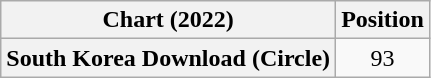<table class="wikitable plainrowheaders" style="text-align:center">
<tr>
<th scope="col">Chart (2022)</th>
<th scope="col">Position</th>
</tr>
<tr>
<th scope="row">South Korea Download (Circle)</th>
<td>93</td>
</tr>
</table>
